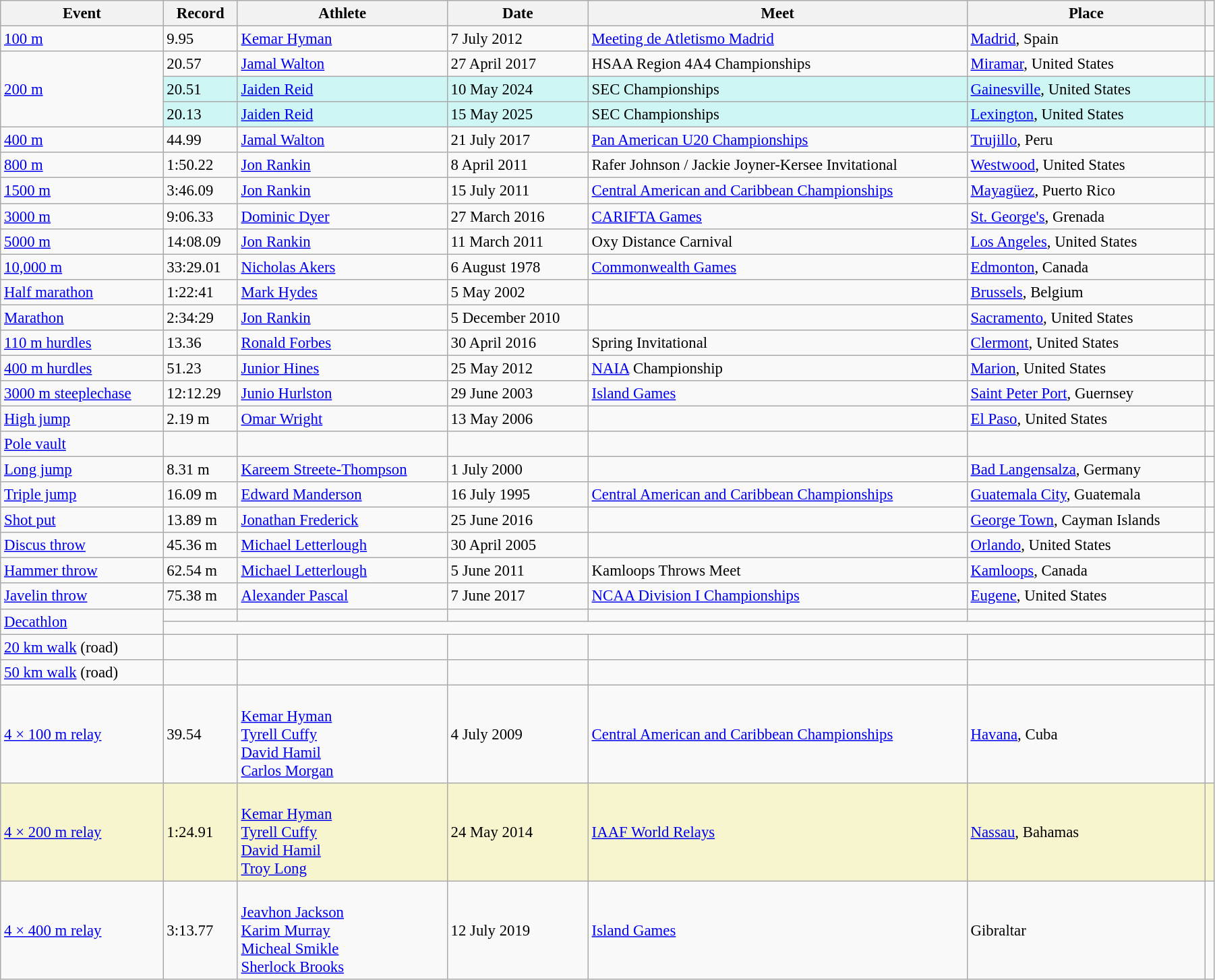<table class="wikitable" style="font-size:95%; width: 95%;">
<tr>
<th>Event</th>
<th>Record</th>
<th>Athlete</th>
<th>Date</th>
<th>Meet</th>
<th>Place</th>
<th></th>
</tr>
<tr>
<td><a href='#'>100 m</a></td>
<td>9.95 </td>
<td><a href='#'>Kemar Hyman</a></td>
<td>7 July 2012</td>
<td><a href='#'>Meeting de Atletismo Madrid</a></td>
<td><a href='#'>Madrid</a>, Spain</td>
<td></td>
</tr>
<tr>
<td rowspan="3"><a href='#'>200 m</a></td>
<td>20.57 </td>
<td><a href='#'>Jamal Walton</a></td>
<td>27 April 2017</td>
<td>HSAA Region 4A4 Championships</td>
<td><a href='#'>Miramar</a>, United States</td>
<td></td>
</tr>
<tr bgcolor=#CEF6F5>
<td>20.51 </td>
<td><a href='#'>Jaiden Reid</a></td>
<td>10 May 2024</td>
<td>SEC Championships</td>
<td><a href='#'>Gainesville</a>, United States</td>
<td></td>
</tr>
<tr bgcolor=#CEF6F5>
<td>20.13 </td>
<td><a href='#'>Jaiden Reid</a></td>
<td>15 May 2025</td>
<td>SEC Championships</td>
<td><a href='#'>Lexington</a>, United States</td>
<td></td>
</tr>
<tr>
<td><a href='#'>400 m</a></td>
<td>44.99</td>
<td><a href='#'>Jamal Walton</a></td>
<td>21 July 2017</td>
<td><a href='#'>Pan American U20 Championships</a></td>
<td><a href='#'>Trujillo</a>, Peru</td>
<td></td>
</tr>
<tr>
<td><a href='#'>800 m</a></td>
<td>1:50.22</td>
<td><a href='#'>Jon Rankin</a></td>
<td>8 April 2011</td>
<td>Rafer Johnson / Jackie Joyner-Kersee Invitational</td>
<td><a href='#'>Westwood</a>, United States</td>
<td></td>
</tr>
<tr>
<td><a href='#'>1500 m</a></td>
<td>3:46.09</td>
<td><a href='#'>Jon Rankin</a></td>
<td>15 July 2011</td>
<td><a href='#'>Central American and Caribbean Championships</a></td>
<td><a href='#'>Mayagüez</a>, Puerto Rico</td>
<td></td>
</tr>
<tr>
<td><a href='#'>3000 m</a></td>
<td>9:06.33</td>
<td><a href='#'>Dominic Dyer</a></td>
<td>27 March 2016</td>
<td><a href='#'>CARIFTA Games</a></td>
<td><a href='#'>St. George's</a>, Grenada</td>
<td></td>
</tr>
<tr>
<td><a href='#'>5000 m</a></td>
<td>14:08.09</td>
<td><a href='#'>Jon Rankin</a></td>
<td>11 March 2011</td>
<td>Oxy Distance Carnival</td>
<td><a href='#'>Los Angeles</a>, United States</td>
<td></td>
</tr>
<tr>
<td><a href='#'>10,000 m</a></td>
<td>33:29.01</td>
<td><a href='#'>Nicholas Akers</a></td>
<td>6 August 1978</td>
<td><a href='#'>Commonwealth Games</a></td>
<td><a href='#'>Edmonton</a>, Canada</td>
<td></td>
</tr>
<tr>
<td><a href='#'>Half marathon</a></td>
<td>1:22:41</td>
<td><a href='#'>Mark Hydes</a></td>
<td>5 May 2002</td>
<td></td>
<td><a href='#'>Brussels</a>, Belgium</td>
<td></td>
</tr>
<tr>
<td><a href='#'>Marathon</a></td>
<td>2:34:29</td>
<td><a href='#'>Jon Rankin</a></td>
<td>5 December 2010</td>
<td></td>
<td><a href='#'>Sacramento</a>, United States</td>
<td></td>
</tr>
<tr>
<td><a href='#'>110 m hurdles</a></td>
<td>13.36 </td>
<td><a href='#'>Ronald Forbes</a></td>
<td>30 April 2016</td>
<td>Spring Invitational</td>
<td><a href='#'>Clermont</a>, United States</td>
<td></td>
</tr>
<tr>
<td><a href='#'>400 m hurdles</a></td>
<td>51.23</td>
<td><a href='#'>Junior Hines</a></td>
<td>25 May 2012</td>
<td><a href='#'>NAIA</a> Championship</td>
<td><a href='#'>Marion</a>, United States</td>
<td></td>
</tr>
<tr>
<td><a href='#'>3000 m steeplechase</a></td>
<td>12:12.29</td>
<td><a href='#'>Junio Hurlston</a></td>
<td>29 June 2003</td>
<td><a href='#'>Island Games</a></td>
<td><a href='#'>Saint Peter Port</a>, Guernsey</td>
<td></td>
</tr>
<tr>
<td><a href='#'>High jump</a></td>
<td>2.19 m</td>
<td><a href='#'>Omar Wright</a></td>
<td>13 May 2006</td>
<td></td>
<td><a href='#'>El Paso</a>, United States</td>
<td></td>
</tr>
<tr>
<td><a href='#'>Pole vault</a></td>
<td></td>
<td></td>
<td></td>
<td></td>
<td></td>
<td></td>
</tr>
<tr>
<td><a href='#'>Long jump</a></td>
<td>8.31 m</td>
<td><a href='#'>Kareem Streete-Thompson</a></td>
<td>1 July 2000</td>
<td></td>
<td><a href='#'>Bad Langensalza</a>, Germany</td>
<td></td>
</tr>
<tr>
<td><a href='#'>Triple jump</a></td>
<td>16.09 m</td>
<td><a href='#'>Edward Manderson</a></td>
<td>16 July 1995</td>
<td><a href='#'>Central American and Caribbean Championships</a></td>
<td><a href='#'>Guatemala City</a>, Guatemala</td>
<td></td>
</tr>
<tr>
<td><a href='#'>Shot put</a></td>
<td>13.89 m</td>
<td><a href='#'>Jonathan Frederick</a></td>
<td>25 June 2016</td>
<td></td>
<td><a href='#'>George Town</a>, Cayman Islands</td>
<td></td>
</tr>
<tr>
<td><a href='#'>Discus throw</a></td>
<td>45.36 m</td>
<td><a href='#'>Michael Letterlough</a></td>
<td>30 April 2005</td>
<td></td>
<td><a href='#'>Orlando</a>, United States</td>
<td></td>
</tr>
<tr>
<td><a href='#'>Hammer throw</a></td>
<td>62.54 m</td>
<td><a href='#'>Michael Letterlough</a></td>
<td>5 June 2011</td>
<td>Kamloops Throws Meet</td>
<td><a href='#'>Kamloops</a>, Canada</td>
<td></td>
</tr>
<tr>
<td><a href='#'>Javelin throw</a></td>
<td>75.38 m</td>
<td><a href='#'>Alexander Pascal</a></td>
<td>7 June 2017</td>
<td><a href='#'>NCAA Division I Championships</a></td>
<td><a href='#'>Eugene</a>, United States</td>
<td></td>
</tr>
<tr>
<td rowspan=2><a href='#'>Decathlon</a></td>
<td></td>
<td></td>
<td></td>
<td></td>
<td></td>
<td></td>
</tr>
<tr>
<td colspan=5></td>
<td></td>
</tr>
<tr>
<td><a href='#'>20 km walk</a> (road)</td>
<td></td>
<td></td>
<td></td>
<td></td>
<td></td>
<td></td>
</tr>
<tr>
<td><a href='#'>50 km walk</a> (road)</td>
<td></td>
<td></td>
<td></td>
<td></td>
<td></td>
<td></td>
</tr>
<tr>
<td><a href='#'>4 × 100 m relay</a></td>
<td>39.54</td>
<td><br><a href='#'>Kemar Hyman</a><br><a href='#'>Tyrell Cuffy</a><br><a href='#'>David Hamil</a><br><a href='#'>Carlos Morgan</a></td>
<td>4 July 2009</td>
<td><a href='#'>Central American and Caribbean Championships</a></td>
<td><a href='#'>Havana</a>, Cuba</td>
<td></td>
</tr>
<tr style="background:#f6F5CE;">
<td><a href='#'>4 × 200 m relay</a></td>
<td>1:24.91</td>
<td><br><a href='#'>Kemar Hyman</a><br><a href='#'>Tyrell Cuffy</a><br><a href='#'>David Hamil</a><br><a href='#'>Troy Long</a></td>
<td>24 May 2014</td>
<td><a href='#'>IAAF World Relays</a></td>
<td><a href='#'>Nassau</a>, Bahamas</td>
<td></td>
</tr>
<tr>
<td><a href='#'>4 × 400 m relay</a></td>
<td>3:13.77</td>
<td><br><a href='#'>Jeavhon Jackson</a><br><a href='#'>Karim Murray</a><br><a href='#'>Micheal Smikle</a><br><a href='#'>Sherlock Brooks</a></td>
<td>12 July 2019</td>
<td><a href='#'>Island Games</a></td>
<td>Gibraltar</td>
<td></td>
</tr>
</table>
